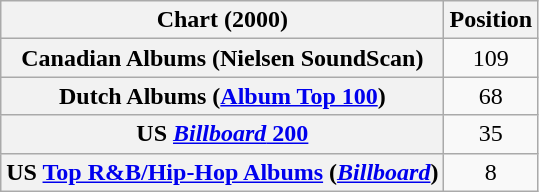<table class="wikitable plainrowheaders" style="text-align:center">
<tr>
<th>Chart (2000)</th>
<th>Position</th>
</tr>
<tr>
<th scope="row">Canadian Albums (Nielsen SoundScan)</th>
<td>109</td>
</tr>
<tr>
<th scope="row">Dutch Albums (<a href='#'>Album Top 100</a>)</th>
<td style="text-align:center;">68</td>
</tr>
<tr>
<th scope="row">US <a href='#'><em>Billboard</em> 200</a></th>
<td style="text-align:center;">35</td>
</tr>
<tr>
<th scope="row">US <a href='#'>Top R&B/Hip-Hop Albums</a> (<em><a href='#'>Billboard</a></em>)</th>
<td style="text-align:center;">8</td>
</tr>
</table>
